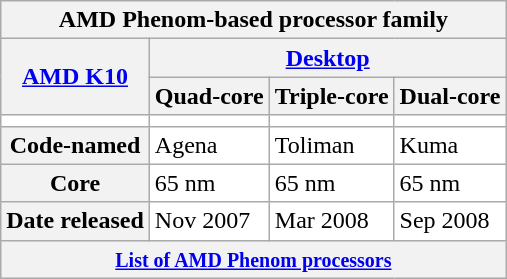<table class="wikitable" align="center">
<tr>
<th colspan="4">AMD Phenom-based processor family</th>
</tr>
<tr>
<th rowspan="2"><a href='#'>AMD K10</a></th>
<th colspan="3"><a href='#'>Desktop</a></th>
</tr>
<tr>
<th>Quad-core</th>
<th>Triple-core</th>
<th>Dual-core</th>
</tr>
<tr style="background:white">
<td></td>
<td></td>
<td></td>
<td></td>
</tr>
<tr style="background:white">
<th>Code-named</th>
<td>Agena</td>
<td>Toliman</td>
<td>Kuma</td>
</tr>
<tr style="background:white">
<th>Core</th>
<td>65 nm</td>
<td>65 nm</td>
<td>65 nm</td>
</tr>
<tr style="background:white">
<th>Date released</th>
<td>Nov 2007</td>
<td>Mar 2008</td>
<td>Sep 2008</td>
</tr>
<tr>
<th colspan="4"><small><a href='#'>List of AMD Phenom processors</a></small></th>
</tr>
</table>
